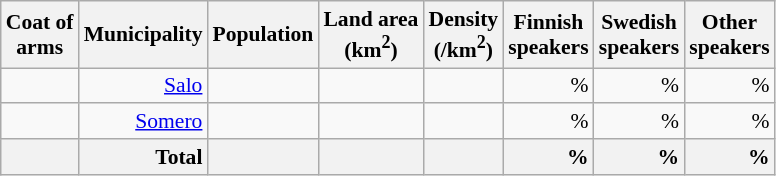<table class="wikitable sortable" style="font-size: 90%; text-align: right; line-height: normal">
<tr>
<th class="unsortable">Coat of<br>arms</th>
<th>Municipality</th>
<th>Population</th>
<th>Land area<br>(km<sup>2</sup>)</th>
<th>Density<br>(/km<sup>2</sup>)</th>
<th>Finnish<br>speakers</th>
<th>Swedish<br>speakers</th>
<th>Other<br>speakers</th>
</tr>
<tr>
<td></td>
<td><a href='#'>Salo</a></td>
<td></td>
<td></td>
<td></td>
<td> %</td>
<td> %</td>
<td> %</td>
</tr>
<tr>
<td></td>
<td><a href='#'>Somero</a></td>
<td></td>
<td></td>
<td></td>
<td> %</td>
<td> %</td>
<td> %</td>
</tr>
<tr>
<th></th>
<th + style=text-align:right><strong>Total</strong></th>
<th + style=text-align:right></th>
<th + style=text-align:right></th>
<th + style=text-align:right></th>
<th !+ style=text-align:right> %</th>
<th !+ style=text-align:right> %</th>
<th !+ style=text-align:right> %</th>
</tr>
</table>
